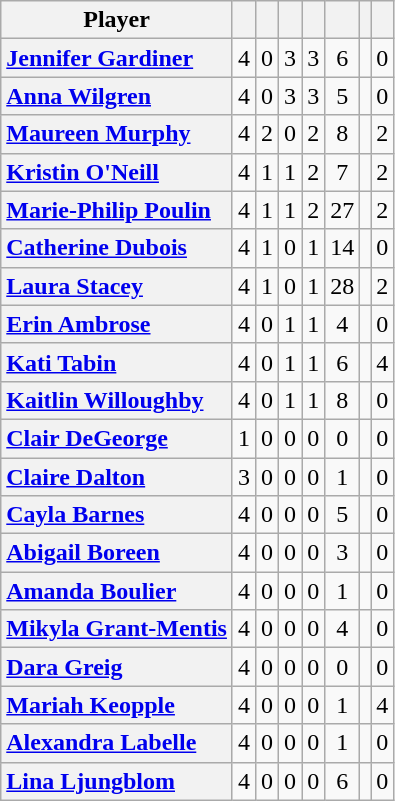<table class="wikitable sortable" style="text-align:center;">
<tr>
<th scope="col">Player</th>
<th scope="col"></th>
<th scope="col"></th>
<th scope="col"></th>
<th scope="col"></th>
<th scope="col"></th>
<th scope="col" data-sort-type="number"></th>
<th scope="col"></th>
</tr>
<tr>
<th scope="row" style="text-align:left;"><a href='#'>Jennifer Gardiner</a></th>
<td>4</td>
<td>0</td>
<td>3</td>
<td>3</td>
<td>6</td>
<td></td>
<td>0</td>
</tr>
<tr>
<th scope="row" style="text-align:left;"><a href='#'>Anna Wilgren</a></th>
<td>4</td>
<td>0</td>
<td>3</td>
<td>3</td>
<td>5</td>
<td></td>
<td>0</td>
</tr>
<tr>
<th scope="row" style="text-align:left;"><a href='#'>Maureen Murphy</a></th>
<td>4</td>
<td>2</td>
<td>0</td>
<td>2</td>
<td>8</td>
<td></td>
<td>2</td>
</tr>
<tr>
<th scope="row" style="text-align:left;"><a href='#'>Kristin O'Neill</a></th>
<td>4</td>
<td>1</td>
<td>1</td>
<td>2</td>
<td>7</td>
<td></td>
<td>2</td>
</tr>
<tr>
<th scope="row" style="text-align:left;"><a href='#'>Marie-Philip Poulin</a></th>
<td>4</td>
<td>1</td>
<td>1</td>
<td>2</td>
<td>27</td>
<td></td>
<td>2</td>
</tr>
<tr>
<th scope="row" style="text-align:left;"><a href='#'>Catherine Dubois</a></th>
<td>4</td>
<td>1</td>
<td>0</td>
<td>1</td>
<td>14</td>
<td></td>
<td>0</td>
</tr>
<tr>
<th scope="row" style="text-align:left;"><a href='#'>Laura Stacey</a></th>
<td>4</td>
<td>1</td>
<td>0</td>
<td>1</td>
<td>28</td>
<td></td>
<td>2</td>
</tr>
<tr>
<th scope="row" style="text-align:left;"><a href='#'>Erin Ambrose</a></th>
<td>4</td>
<td>0</td>
<td>1</td>
<td>1</td>
<td>4</td>
<td></td>
<td>0</td>
</tr>
<tr>
<th scope="row" style="text-align:left;"><a href='#'>Kati Tabin</a></th>
<td>4</td>
<td>0</td>
<td>1</td>
<td>1</td>
<td>6</td>
<td></td>
<td>4</td>
</tr>
<tr>
<th scope="row" style="text-align:left;"><a href='#'>Kaitlin Willoughby</a></th>
<td>4</td>
<td>0</td>
<td>1</td>
<td>1</td>
<td>8</td>
<td></td>
<td>0</td>
</tr>
<tr>
<th scope="row" style="text-align:left;"><a href='#'>Clair DeGeorge</a></th>
<td>1</td>
<td>0</td>
<td>0</td>
<td>0</td>
<td>0</td>
<td></td>
<td>0</td>
</tr>
<tr>
<th scope="row" style="text-align:left;"><a href='#'>Claire Dalton</a></th>
<td>3</td>
<td>0</td>
<td>0</td>
<td>0</td>
<td>1</td>
<td></td>
<td>0</td>
</tr>
<tr>
<th scope="row" style="text-align:left;"><a href='#'>Cayla Barnes</a></th>
<td>4</td>
<td>0</td>
<td>0</td>
<td>0</td>
<td>5</td>
<td></td>
<td>0</td>
</tr>
<tr>
<th scope="row" style="text-align:left;"><a href='#'>Abigail Boreen</a></th>
<td>4</td>
<td>0</td>
<td>0</td>
<td>0</td>
<td>3</td>
<td></td>
<td>0</td>
</tr>
<tr>
<th scope="row" style="text-align:left;"><a href='#'>Amanda Boulier</a></th>
<td>4</td>
<td>0</td>
<td>0</td>
<td>0</td>
<td>1</td>
<td></td>
<td>0</td>
</tr>
<tr>
<th scope="row" style="text-align:left;"><a href='#'>Mikyla Grant-Mentis</a></th>
<td>4</td>
<td>0</td>
<td>0</td>
<td>0</td>
<td>4</td>
<td></td>
<td>0</td>
</tr>
<tr>
<th scope="row" style="text-align:left;"><a href='#'>Dara Greig</a></th>
<td>4</td>
<td>0</td>
<td>0</td>
<td>0</td>
<td>0</td>
<td></td>
<td>0</td>
</tr>
<tr>
<th scope="row" style="text-align:left;"><a href='#'>Mariah Keopple</a></th>
<td>4</td>
<td>0</td>
<td>0</td>
<td>0</td>
<td>1</td>
<td></td>
<td>4</td>
</tr>
<tr>
<th scope="row" style="text-align:left;"><a href='#'>Alexandra Labelle</a></th>
<td>4</td>
<td>0</td>
<td>0</td>
<td>0</td>
<td>1</td>
<td></td>
<td>0</td>
</tr>
<tr>
<th scope="row" style="text-align:left;"><a href='#'>Lina Ljungblom</a></th>
<td>4</td>
<td>0</td>
<td>0</td>
<td>0</td>
<td>6</td>
<td></td>
<td>0</td>
</tr>
</table>
